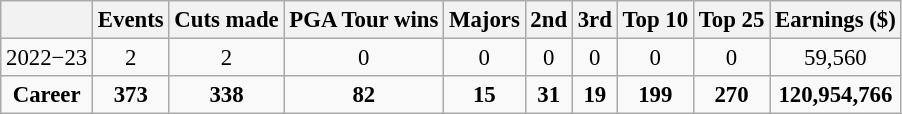<table class=wikitable style="font-size:95%;text-align:center">
<tr>
<th></th>
<th>Events</th>
<th>Cuts made</th>
<th>PGA Tour wins</th>
<th>Majors</th>
<th>2nd</th>
<th>3rd</th>
<th>Top 10</th>
<th>Top 25</th>
<th>Earnings ($)</th>
</tr>
<tr>
<td>2022−23</td>
<td>2</td>
<td>2</td>
<td>0</td>
<td>0</td>
<td>0</td>
<td>0</td>
<td>0</td>
<td>0</td>
<td>59,560</td>
</tr>
<tr>
<td><strong>Career</strong></td>
<td><strong>373</strong></td>
<td><strong>338</strong></td>
<td><strong>82</strong></td>
<td><strong>15</strong></td>
<td><strong>31</strong></td>
<td><strong>19</strong></td>
<td><strong>199</strong></td>
<td><strong>270</strong></td>
<td><strong>120,954,766</strong></td>
</tr>
</table>
